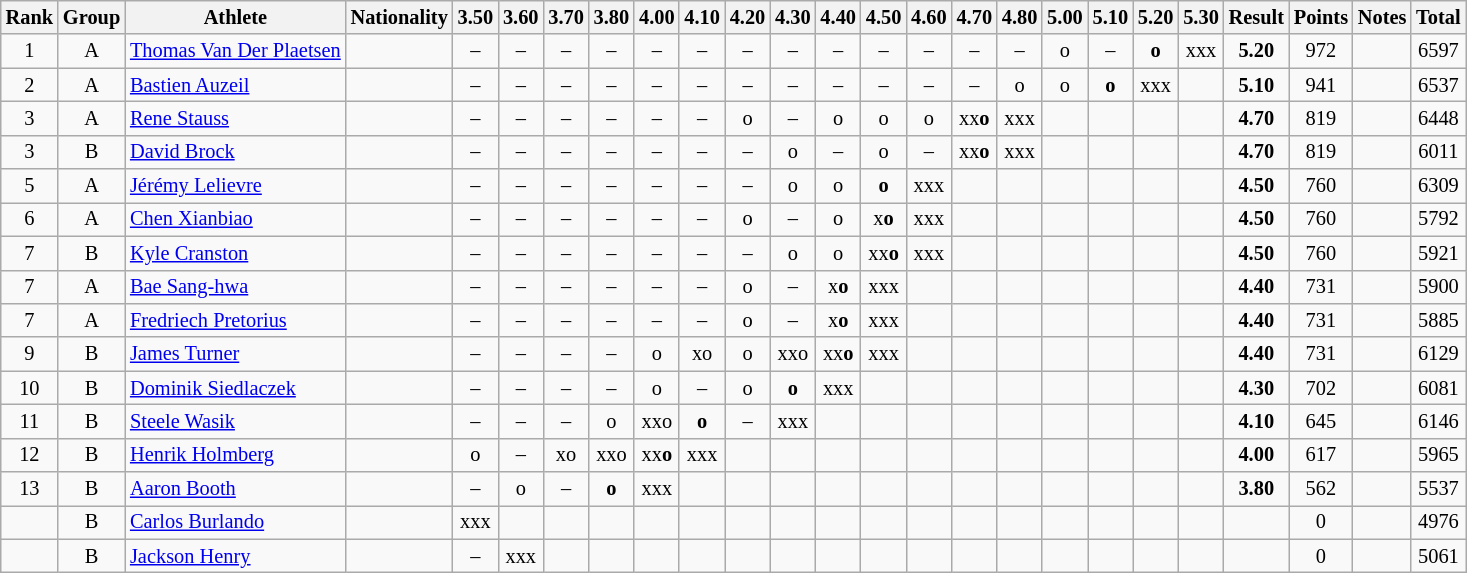<table class="wikitable sortable" style="text-align:center;font-size:85%">
<tr>
<th>Rank</th>
<th>Group</th>
<th>Athlete</th>
<th>Nationality</th>
<th>3.50</th>
<th>3.60</th>
<th>3.70</th>
<th>3.80</th>
<th>4.00</th>
<th>4.10</th>
<th>4.20</th>
<th>4.30</th>
<th>4.40</th>
<th>4.50</th>
<th>4.60</th>
<th>4.70</th>
<th>4.80</th>
<th>5.00</th>
<th>5.10</th>
<th>5.20</th>
<th>5.30</th>
<th>Result</th>
<th>Points</th>
<th>Notes</th>
<th>Total</th>
</tr>
<tr>
<td>1</td>
<td>A</td>
<td align="left"><a href='#'>Thomas Van Der Plaetsen</a></td>
<td align=left></td>
<td>–</td>
<td>–</td>
<td>–</td>
<td>–</td>
<td>–</td>
<td>–</td>
<td>–</td>
<td>–</td>
<td>–</td>
<td>–</td>
<td>–</td>
<td>–</td>
<td>–</td>
<td>o</td>
<td>–</td>
<td><strong>o</strong></td>
<td>xxx</td>
<td><strong>5.20</strong></td>
<td>972</td>
<td></td>
<td>6597</td>
</tr>
<tr>
<td>2</td>
<td>A</td>
<td align="left"><a href='#'>Bastien Auzeil</a></td>
<td align=left></td>
<td>–</td>
<td>–</td>
<td>–</td>
<td>–</td>
<td>–</td>
<td>–</td>
<td>–</td>
<td>–</td>
<td>–</td>
<td>–</td>
<td>–</td>
<td>–</td>
<td>o</td>
<td>o</td>
<td><strong>o</strong></td>
<td>xxx</td>
<td></td>
<td><strong>5.10</strong></td>
<td>941</td>
<td></td>
<td>6537</td>
</tr>
<tr>
<td>3</td>
<td>A</td>
<td align="left"><a href='#'>Rene Stauss</a></td>
<td align=left></td>
<td>–</td>
<td>–</td>
<td>–</td>
<td>–</td>
<td>–</td>
<td>–</td>
<td>o</td>
<td>–</td>
<td>o</td>
<td>o</td>
<td>o</td>
<td>xx<strong>o</strong></td>
<td>xxx</td>
<td></td>
<td></td>
<td></td>
<td></td>
<td><strong>4.70</strong></td>
<td>819</td>
<td></td>
<td>6448</td>
</tr>
<tr>
<td>3</td>
<td>B</td>
<td align="left"><a href='#'>David Brock</a></td>
<td align=left></td>
<td>–</td>
<td>–</td>
<td>–</td>
<td>–</td>
<td>–</td>
<td>–</td>
<td>–</td>
<td>o</td>
<td>–</td>
<td>o</td>
<td>–</td>
<td>xx<strong>o</strong></td>
<td>xxx</td>
<td></td>
<td></td>
<td></td>
<td></td>
<td><strong>4.70</strong></td>
<td>819</td>
<td></td>
<td>6011</td>
</tr>
<tr>
<td>5</td>
<td>A</td>
<td align="left"><a href='#'>Jérémy Lelievre</a></td>
<td align=left></td>
<td>–</td>
<td>–</td>
<td>–</td>
<td>–</td>
<td>–</td>
<td>–</td>
<td>–</td>
<td>o</td>
<td>o</td>
<td><strong>o</strong></td>
<td>xxx</td>
<td></td>
<td></td>
<td></td>
<td></td>
<td></td>
<td></td>
<td><strong>4.50</strong></td>
<td>760</td>
<td></td>
<td>6309</td>
</tr>
<tr>
<td>6</td>
<td>A</td>
<td align="left"><a href='#'>Chen Xianbiao</a></td>
<td align=left></td>
<td>–</td>
<td>–</td>
<td>–</td>
<td>–</td>
<td>–</td>
<td>–</td>
<td>o</td>
<td>–</td>
<td>o</td>
<td>x<strong>o</strong></td>
<td>xxx</td>
<td></td>
<td></td>
<td></td>
<td></td>
<td></td>
<td></td>
<td><strong>4.50</strong></td>
<td>760</td>
<td></td>
<td>5792</td>
</tr>
<tr>
<td>7</td>
<td>B</td>
<td align="left"><a href='#'>Kyle Cranston</a></td>
<td align=left></td>
<td>–</td>
<td>–</td>
<td>–</td>
<td>–</td>
<td>–</td>
<td>–</td>
<td>–</td>
<td>o</td>
<td>o</td>
<td>xx<strong>o</strong></td>
<td>xxx</td>
<td></td>
<td></td>
<td></td>
<td></td>
<td></td>
<td></td>
<td><strong>4.50</strong></td>
<td>760</td>
<td></td>
<td>5921</td>
</tr>
<tr>
<td>7</td>
<td>A</td>
<td align="left"><a href='#'>Bae Sang-hwa</a></td>
<td align=left></td>
<td>–</td>
<td>–</td>
<td>–</td>
<td>–</td>
<td>–</td>
<td>–</td>
<td>o</td>
<td>–</td>
<td>x<strong>o</strong></td>
<td>xxx</td>
<td></td>
<td></td>
<td></td>
<td></td>
<td></td>
<td></td>
<td></td>
<td><strong>4.40</strong></td>
<td>731</td>
<td></td>
<td>5900</td>
</tr>
<tr>
<td>7</td>
<td>A</td>
<td align="left"><a href='#'>Fredriech Pretorius</a></td>
<td align=left></td>
<td>–</td>
<td>–</td>
<td>–</td>
<td>–</td>
<td>–</td>
<td>–</td>
<td>o</td>
<td>–</td>
<td>x<strong>o</strong></td>
<td>xxx</td>
<td></td>
<td></td>
<td></td>
<td></td>
<td></td>
<td></td>
<td></td>
<td><strong>4.40</strong></td>
<td>731</td>
<td></td>
<td>5885</td>
</tr>
<tr>
<td>9</td>
<td>B</td>
<td align="left"><a href='#'>James Turner</a></td>
<td align=left></td>
<td>–</td>
<td>–</td>
<td>–</td>
<td>–</td>
<td>o</td>
<td>xo</td>
<td>o</td>
<td>xxo</td>
<td>xx<strong>o</strong></td>
<td>xxx</td>
<td></td>
<td></td>
<td></td>
<td></td>
<td></td>
<td></td>
<td></td>
<td><strong>4.40</strong></td>
<td>731</td>
<td></td>
<td>6129</td>
</tr>
<tr>
<td>10</td>
<td>B</td>
<td align="left"><a href='#'>Dominik Siedlaczek</a></td>
<td align=left></td>
<td>–</td>
<td>–</td>
<td>–</td>
<td>–</td>
<td>o</td>
<td>–</td>
<td>o</td>
<td><strong>o</strong></td>
<td>xxx</td>
<td></td>
<td></td>
<td></td>
<td></td>
<td></td>
<td></td>
<td></td>
<td></td>
<td><strong>4.30</strong></td>
<td>702</td>
<td></td>
<td>6081</td>
</tr>
<tr>
<td>11</td>
<td>B</td>
<td align="left"><a href='#'>Steele Wasik</a></td>
<td align=left></td>
<td>–</td>
<td>–</td>
<td>–</td>
<td>o</td>
<td>xxo</td>
<td><strong>o</strong></td>
<td>–</td>
<td>xxx</td>
<td></td>
<td></td>
<td></td>
<td></td>
<td></td>
<td></td>
<td></td>
<td></td>
<td></td>
<td><strong>4.10</strong></td>
<td>645</td>
<td></td>
<td>6146</td>
</tr>
<tr>
<td>12</td>
<td>B</td>
<td align="left"><a href='#'>Henrik Holmberg</a></td>
<td align=left></td>
<td>o</td>
<td>–</td>
<td>xo</td>
<td>xxo</td>
<td>xx<strong>o</strong></td>
<td>xxx</td>
<td></td>
<td></td>
<td></td>
<td></td>
<td></td>
<td></td>
<td></td>
<td></td>
<td></td>
<td></td>
<td></td>
<td><strong>4.00</strong></td>
<td>617</td>
<td></td>
<td>5965</td>
</tr>
<tr>
<td>13</td>
<td>B</td>
<td align="left"><a href='#'>Aaron Booth</a></td>
<td align=left></td>
<td>–</td>
<td>o</td>
<td>–</td>
<td><strong>o</strong></td>
<td>xxx</td>
<td></td>
<td></td>
<td></td>
<td></td>
<td></td>
<td></td>
<td></td>
<td></td>
<td></td>
<td></td>
<td></td>
<td></td>
<td><strong>3.80</strong></td>
<td>562</td>
<td></td>
<td>5537</td>
</tr>
<tr>
<td></td>
<td>B</td>
<td align="left"><a href='#'>Carlos Burlando</a></td>
<td align=left></td>
<td>xxx</td>
<td></td>
<td></td>
<td></td>
<td></td>
<td></td>
<td></td>
<td></td>
<td></td>
<td></td>
<td></td>
<td></td>
<td></td>
<td></td>
<td></td>
<td></td>
<td></td>
<td><strong></strong></td>
<td>0</td>
<td></td>
<td>4976</td>
</tr>
<tr>
<td></td>
<td>B</td>
<td align="left"><a href='#'>Jackson Henry</a></td>
<td align=left></td>
<td>–</td>
<td>xxx</td>
<td></td>
<td></td>
<td></td>
<td></td>
<td></td>
<td></td>
<td></td>
<td></td>
<td></td>
<td></td>
<td></td>
<td></td>
<td></td>
<td></td>
<td></td>
<td><strong></strong></td>
<td>0</td>
<td></td>
<td>5061</td>
</tr>
</table>
